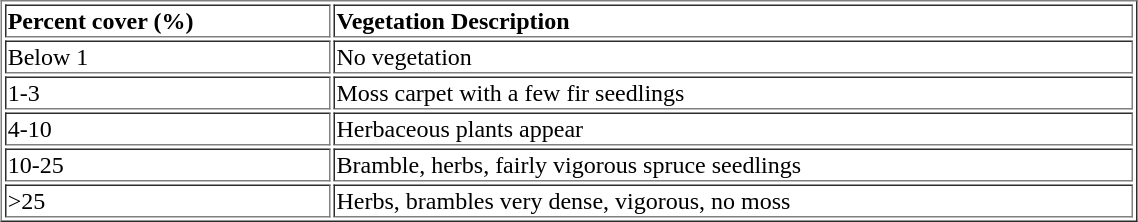<table align="center" border="1" width=60%>
<tr>
<td><strong>Percent cover (%)</strong></td>
<td><strong>Vegetation Description</strong></td>
</tr>
<tr>
<td>Below 1</td>
<td>No vegetation</td>
</tr>
<tr>
<td>1-3</td>
<td>Moss carpet with a few fir seedlings</td>
</tr>
<tr>
<td>4-10</td>
<td>Herbaceous plants appear</td>
</tr>
<tr>
<td>10-25</td>
<td>Bramble, herbs, fairly vigorous spruce seedlings</td>
</tr>
<tr>
<td>>25</td>
<td>Herbs, brambles very dense, vigorous, no moss</td>
</tr>
</table>
